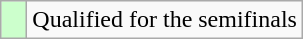<table class="wikitable">
<tr>
<td width=10px bgcolor="#ccffcc"></td>
<td>Qualified for the semifinals</td>
</tr>
</table>
